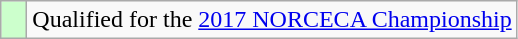<table class="wikitable" style="text-align:left;">
<tr>
<td width=10px bgcolor=#ccffcc></td>
<td>Qualified for the <a href='#'>2017 NORCECA Championship</a></td>
</tr>
</table>
